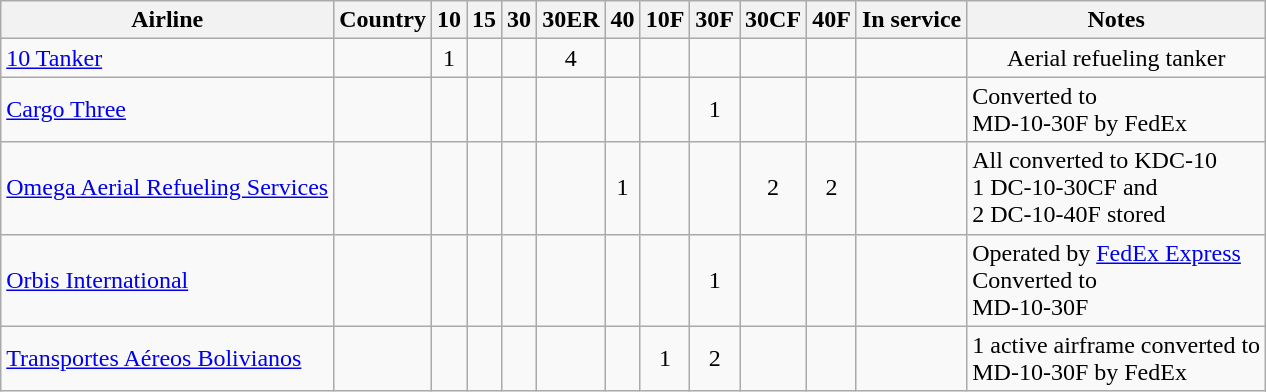<table class="wikitable sortable sticky-header" style=text-align:center;>
<tr>
<th>Airline</th>
<th>Country</th>
<th>10</th>
<th>15</th>
<th>30</th>
<th>30ER</th>
<th>40</th>
<th>10F</th>
<th>30F</th>
<th>30CF</th>
<th>40F</th>
<th>In service</th>
<th>Notes</th>
</tr>
<tr>
<td align=left><a href='#'>10 Tanker</a></td>
<td></td>
<td>1</td>
<td></td>
<td></td>
<td>4</td>
<td></td>
<td></td>
<td></td>
<td></td>
<td></td>
<td></td>
<td>Aerial refueling tanker</td>
</tr>
<tr>
<td align=left><a href='#'>Cargo Three</a></td>
<td></td>
<td></td>
<td></td>
<td></td>
<td></td>
<td></td>
<td></td>
<td>1</td>
<td></td>
<td></td>
<td></td>
<td align=left>Converted to <br>MD-10-30F by FedEx</td>
</tr>
<tr>
<td align=left><a href='#'>Omega Aerial Refueling Services</a></td>
<td></td>
<td></td>
<td></td>
<td></td>
<td></td>
<td>1</td>
<td></td>
<td></td>
<td>2</td>
<td>2</td>
<td></td>
<td align=left>All converted to KDC-10<br>1 DC-10-30CF and<br> 2 DC-10-40F stored</td>
</tr>
<tr>
<td align=left><a href='#'>Orbis International</a></td>
<td></td>
<td></td>
<td></td>
<td></td>
<td></td>
<td></td>
<td></td>
<td>1</td>
<td></td>
<td></td>
<td></td>
<td align=left>Operated by <a href='#'>FedEx Express</a><br>Converted to <br>MD-10-30F</td>
</tr>
<tr>
<td align=left><a href='#'>Transportes Aéreos Bolivianos</a></td>
<td></td>
<td></td>
<td></td>
<td></td>
<td></td>
<td></td>
<td>1</td>
<td>2</td>
<td></td>
<td></td>
<td></td>
<td align=left>1 active airframe converted to <br>MD-10-30F by FedEx</td>
</tr>
</table>
